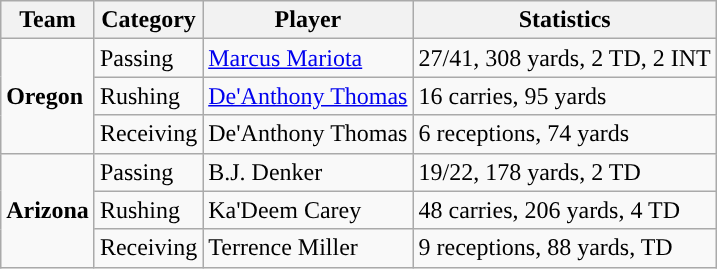<table class="wikitable" style="float: right;">
<tr>
<th>Team</th>
<th>Category</th>
<th>Player</th>
<th>Statistics</th>
</tr>
<tr>
<td rowspan=3><strong>Oregon</strong></td>
<td>Passing</td>
<td><a href='#'>Marcus Mariota</a></td>
<td>27/41, 308 yards, 2 TD, 2 INT</td>
</tr>
<tr>
<td>Rushing</td>
<td><a href='#'>De'Anthony Thomas</a></td>
<td>16 carries, 95 yards</td>
</tr>
<tr>
<td>Receiving</td>
<td>De'Anthony Thomas</td>
<td>6 receptions, 74 yards</td>
</tr>
<tr>
<td rowspan=3><strong>Arizona</strong></td>
<td>Passing</td>
<td>B.J. Denker</td>
<td>19/22, 178 yards, 2 TD</td>
</tr>
<tr>
<td>Rushing</td>
<td>Ka'Deem Carey</td>
<td>48 carries, 206 yards, 4 TD</td>
</tr>
<tr>
<td>Receiving</td>
<td>Terrence Miller</td>
<td>9 receptions, 88 yards, TD</td>
</tr>
</table>
